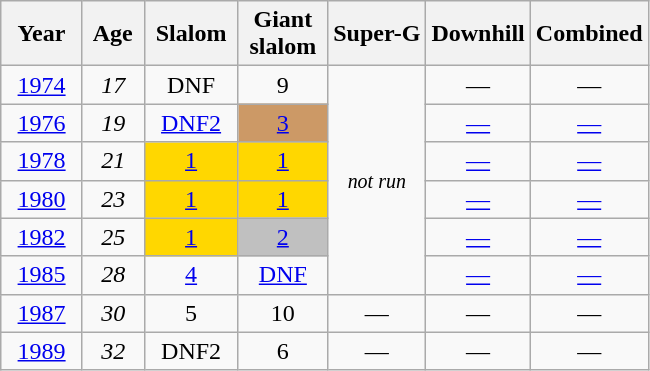<table class=wikitable style="text-align:center">
<tr>
<th>  Year  </th>
<th> Age </th>
<th> Slalom </th>
<th> Giant <br> slalom </th>
<th>Super-G</th>
<th>Downhill</th>
<th>Combined</th>
</tr>
<tr>
<td><a href='#'>1974</a></td>
<td><em>17</em></td>
<td>DNF</td>
<td>9</td>
<td rowspan=6><small><em>not run</em></small></td>
<td>—</td>
<td>—</td>
</tr>
<tr>
<td><a href='#'>1976</a></td>
<td><em>19</em></td>
<td><a href='#'>DNF2</a></td>
<td style="background:#c96;"><a href='#'>3</a></td>
<td><a href='#'>—</a></td>
<td><a href='#'>—</a></td>
</tr>
<tr>
<td><a href='#'>1978</a></td>
<td><em>21</em></td>
<td style="background:gold;"><a href='#'>1</a></td>
<td style="background:gold;"><a href='#'>1</a></td>
<td><a href='#'>—</a></td>
<td><a href='#'>—</a></td>
</tr>
<tr>
<td><a href='#'>1980</a></td>
<td><em>23</em></td>
<td style="background:gold;"><a href='#'>1</a></td>
<td style="background:gold;"><a href='#'>1</a></td>
<td><a href='#'>—</a></td>
<td><a href='#'>—</a></td>
</tr>
<tr>
<td><a href='#'>1982</a></td>
<td><em>25</em></td>
<td style="background:gold;"><a href='#'>1</a></td>
<td style="background:silver;"><a href='#'>2</a></td>
<td><a href='#'>—</a></td>
<td><a href='#'>—</a></td>
</tr>
<tr>
<td><a href='#'>1985</a></td>
<td><em>28</em></td>
<td><a href='#'>4</a></td>
<td><a href='#'>DNF</a></td>
<td><a href='#'>—</a></td>
<td><a href='#'>—</a></td>
</tr>
<tr>
<td><a href='#'>1987</a></td>
<td><em>30</em></td>
<td>5</td>
<td>10</td>
<td>—</td>
<td>—</td>
<td>—</td>
</tr>
<tr>
<td><a href='#'>1989</a></td>
<td><em>32</em></td>
<td>DNF2</td>
<td>6</td>
<td>—</td>
<td>—</td>
<td>—</td>
</tr>
</table>
